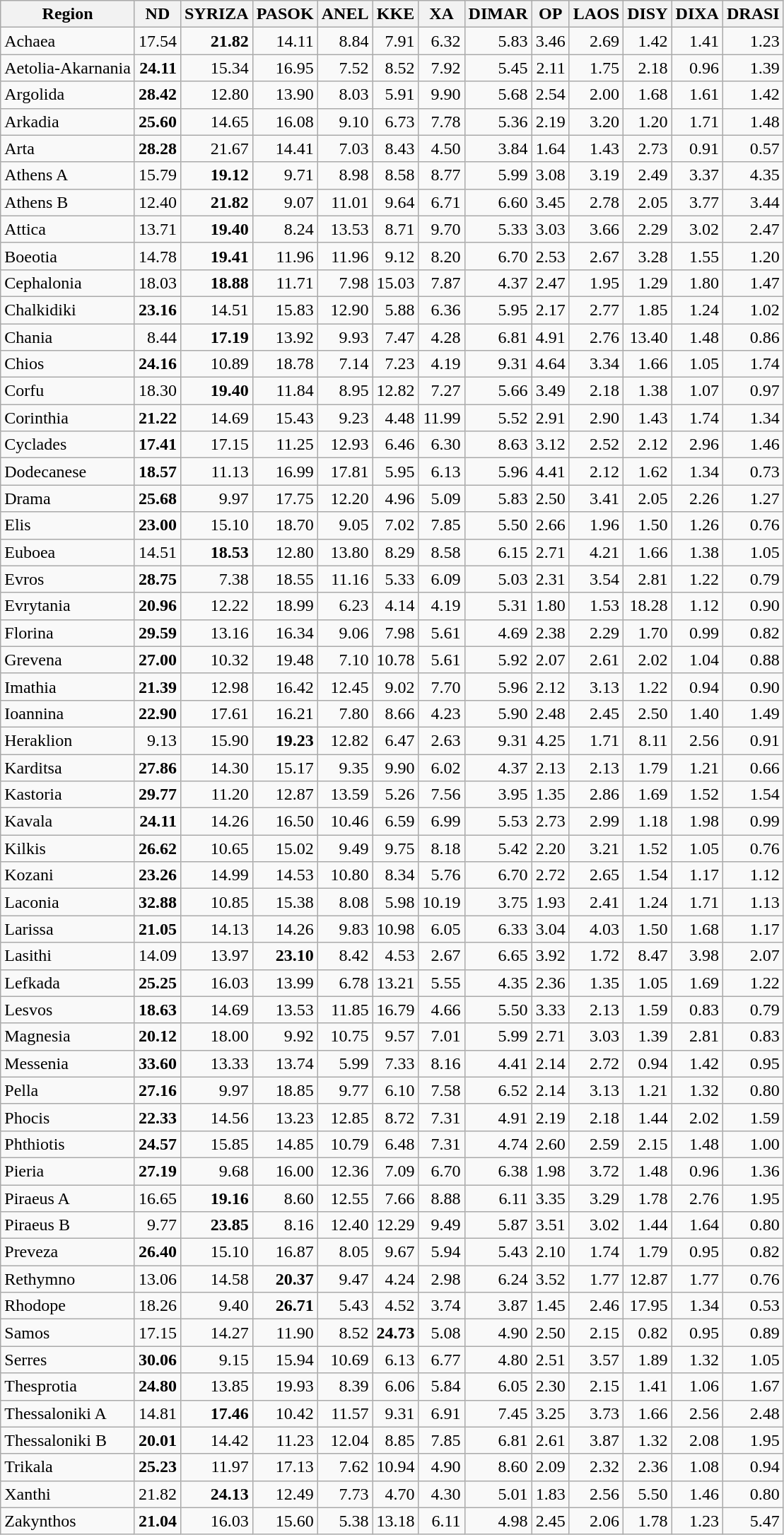<table class="wikitable sortable" style=text-align:right>
<tr>
<th>Region</th>
<th>ND</th>
<th>SYRIZA</th>
<th>PASOK</th>
<th>ANEL</th>
<th>KKE</th>
<th>XA</th>
<th>DIMAR</th>
<th>OP</th>
<th>LAOS</th>
<th>DISY</th>
<th>DIXA</th>
<th>DRASI</th>
</tr>
<tr>
<td align="left">Achaea</td>
<td>17.54</td>
<td><strong>21.82</strong></td>
<td>14.11</td>
<td>8.84</td>
<td>7.91</td>
<td>6.32</td>
<td>5.83</td>
<td>3.46</td>
<td>2.69</td>
<td>1.42</td>
<td>1.41</td>
<td>1.23</td>
</tr>
<tr>
<td align="left">Aetolia-Akarnania</td>
<td><strong>24.11</strong></td>
<td>15.34</td>
<td>16.95</td>
<td>7.52</td>
<td>8.52</td>
<td>7.92</td>
<td>5.45</td>
<td>2.11</td>
<td>1.75</td>
<td>2.18</td>
<td>0.96</td>
<td>1.39</td>
</tr>
<tr>
<td align="left">Argolida</td>
<td><strong>28.42</strong></td>
<td>12.80</td>
<td>13.90</td>
<td>8.03</td>
<td>5.91</td>
<td>9.90</td>
<td>5.68</td>
<td>2.54</td>
<td>2.00</td>
<td>1.68</td>
<td>1.61</td>
<td>1.42</td>
</tr>
<tr>
<td align="left">Arkadia</td>
<td><strong>25.60</strong></td>
<td>14.65</td>
<td>16.08</td>
<td>9.10</td>
<td>6.73</td>
<td>7.78</td>
<td>5.36</td>
<td>2.19</td>
<td>3.20</td>
<td>1.20</td>
<td>1.71</td>
<td>1.48</td>
</tr>
<tr>
<td align="left">Arta</td>
<td><strong>28.28</strong></td>
<td>21.67</td>
<td>14.41</td>
<td>7.03</td>
<td>8.43</td>
<td>4.50</td>
<td>3.84</td>
<td>1.64</td>
<td>1.43</td>
<td>2.73</td>
<td>0.91</td>
<td>0.57</td>
</tr>
<tr>
<td align="left">Athens A</td>
<td>15.79</td>
<td><strong>19.12</strong></td>
<td>9.71</td>
<td>8.98</td>
<td>8.58</td>
<td>8.77</td>
<td>5.99</td>
<td>3.08</td>
<td>3.19</td>
<td>2.49</td>
<td>3.37</td>
<td>4.35</td>
</tr>
<tr>
<td align="left">Athens B</td>
<td>12.40</td>
<td><strong>21.82</strong></td>
<td>9.07</td>
<td>11.01</td>
<td>9.64</td>
<td>6.71</td>
<td>6.60</td>
<td>3.45</td>
<td>2.78</td>
<td>2.05</td>
<td>3.77</td>
<td>3.44</td>
</tr>
<tr>
<td align="left">Attica</td>
<td>13.71</td>
<td><strong>19.40</strong></td>
<td>8.24</td>
<td>13.53</td>
<td>8.71</td>
<td>9.70</td>
<td>5.33</td>
<td>3.03</td>
<td>3.66</td>
<td>2.29</td>
<td>3.02</td>
<td>2.47</td>
</tr>
<tr>
<td align="left">Boeotia</td>
<td>14.78</td>
<td><strong>19.41</strong></td>
<td>11.96</td>
<td>11.96</td>
<td>9.12</td>
<td>8.20</td>
<td>6.70</td>
<td>2.53</td>
<td>2.67</td>
<td>3.28</td>
<td>1.55</td>
<td>1.20</td>
</tr>
<tr>
<td align="left">Cephalonia</td>
<td>18.03</td>
<td><strong>18.88</strong></td>
<td>11.71</td>
<td>7.98</td>
<td>15.03</td>
<td>7.87</td>
<td>4.37</td>
<td>2.47</td>
<td>1.95</td>
<td>1.29</td>
<td>1.80</td>
<td>1.47</td>
</tr>
<tr>
<td align="left">Chalkidiki</td>
<td><strong>23.16</strong></td>
<td>14.51</td>
<td>15.83</td>
<td>12.90</td>
<td>5.88</td>
<td>6.36</td>
<td>5.95</td>
<td>2.17</td>
<td>2.77</td>
<td>1.85</td>
<td>1.24</td>
<td>1.02</td>
</tr>
<tr>
<td align="left">Chania</td>
<td>8.44</td>
<td><strong>17.19</strong></td>
<td>13.92</td>
<td>9.93</td>
<td>7.47</td>
<td>4.28</td>
<td>6.81</td>
<td>4.91</td>
<td>2.76</td>
<td>13.40</td>
<td>1.48</td>
<td>0.86</td>
</tr>
<tr>
<td align="left">Chios</td>
<td><strong>24.16</strong></td>
<td>10.89</td>
<td>18.78</td>
<td>7.14</td>
<td>7.23</td>
<td>4.19</td>
<td>9.31</td>
<td>4.64</td>
<td>3.34</td>
<td>1.66</td>
<td>1.05</td>
<td>1.74</td>
</tr>
<tr>
<td align="left">Corfu</td>
<td>18.30</td>
<td><strong>19.40</strong></td>
<td>11.84</td>
<td>8.95</td>
<td>12.82</td>
<td>7.27</td>
<td>5.66</td>
<td>3.49</td>
<td>2.18</td>
<td>1.38</td>
<td>1.07</td>
<td>0.97</td>
</tr>
<tr>
<td align="left">Corinthia</td>
<td><strong>21.22</strong></td>
<td>14.69</td>
<td>15.43</td>
<td>9.23</td>
<td>4.48</td>
<td>11.99</td>
<td>5.52</td>
<td>2.91</td>
<td>2.90</td>
<td>1.43</td>
<td>1.74</td>
<td>1.34</td>
</tr>
<tr>
<td align="left">Cyclades</td>
<td><strong>17.41</strong></td>
<td>17.15</td>
<td>11.25</td>
<td>12.93</td>
<td>6.46</td>
<td>6.30</td>
<td>8.63</td>
<td>3.12</td>
<td>2.52</td>
<td>2.12</td>
<td>2.96</td>
<td>1.46</td>
</tr>
<tr>
<td align="left">Dodecanese</td>
<td><strong>18.57</strong></td>
<td>11.13</td>
<td>16.99</td>
<td>17.81</td>
<td>5.95</td>
<td>6.13</td>
<td>5.96</td>
<td>4.41</td>
<td>2.12</td>
<td>1.62</td>
<td>1.34</td>
<td>0.73</td>
</tr>
<tr>
<td align="left">Drama</td>
<td><strong>25.68</strong></td>
<td>9.97</td>
<td>17.75</td>
<td>12.20</td>
<td>4.96</td>
<td>5.09</td>
<td>5.83</td>
<td>2.50</td>
<td>3.41</td>
<td>2.05</td>
<td>2.26</td>
<td>1.27</td>
</tr>
<tr>
<td align="left">Elis</td>
<td><strong>23.00</strong></td>
<td>15.10</td>
<td>18.70</td>
<td>9.05</td>
<td>7.02</td>
<td>7.85</td>
<td>5.50</td>
<td>2.66</td>
<td>1.96</td>
<td>1.50</td>
<td>1.26</td>
<td>0.76</td>
</tr>
<tr>
<td align="left">Euboea</td>
<td>14.51</td>
<td><strong>18.53</strong></td>
<td>12.80</td>
<td>13.80</td>
<td>8.29</td>
<td>8.58</td>
<td>6.15</td>
<td>2.71</td>
<td>4.21</td>
<td>1.66</td>
<td>1.38</td>
<td>1.05</td>
</tr>
<tr>
<td align="left">Evros</td>
<td><strong>28.75</strong></td>
<td>7.38</td>
<td>18.55</td>
<td>11.16</td>
<td>5.33</td>
<td>6.09</td>
<td>5.03</td>
<td>2.31</td>
<td>3.54</td>
<td>2.81</td>
<td>1.22</td>
<td>0.79</td>
</tr>
<tr>
<td align="left">Evrytania</td>
<td><strong>20.96</strong></td>
<td>12.22</td>
<td>18.99</td>
<td>6.23</td>
<td>4.14</td>
<td>4.19</td>
<td>5.31</td>
<td>1.80</td>
<td>1.53</td>
<td>18.28</td>
<td>1.12</td>
<td>0.90</td>
</tr>
<tr>
<td align="left">Florina</td>
<td><strong>29.59</strong></td>
<td>13.16</td>
<td>16.34</td>
<td>9.06</td>
<td>7.98</td>
<td>5.61</td>
<td>4.69</td>
<td>2.38</td>
<td>2.29</td>
<td>1.70</td>
<td>0.99</td>
<td>0.82</td>
</tr>
<tr>
<td align="left">Grevena</td>
<td><strong>27.00</strong></td>
<td>10.32</td>
<td>19.48</td>
<td>7.10</td>
<td>10.78</td>
<td>5.61</td>
<td>5.92</td>
<td>2.07</td>
<td>2.61</td>
<td>2.02</td>
<td>1.04</td>
<td>0.88</td>
</tr>
<tr>
<td align="left">Imathia</td>
<td><strong>21.39</strong></td>
<td>12.98</td>
<td>16.42</td>
<td>12.45</td>
<td>9.02</td>
<td>7.70</td>
<td>5.96</td>
<td>2.12</td>
<td>3.13</td>
<td>1.22</td>
<td>0.94</td>
<td>0.90</td>
</tr>
<tr>
<td align="left">Ioannina</td>
<td><strong>22.90</strong></td>
<td>17.61</td>
<td>16.21</td>
<td>7.80</td>
<td>8.66</td>
<td>4.23</td>
<td>5.90</td>
<td>2.48</td>
<td>2.45</td>
<td>2.50</td>
<td>1.40</td>
<td>1.49</td>
</tr>
<tr>
<td align="left">Heraklion</td>
<td>9.13</td>
<td>15.90</td>
<td><strong>19.23</strong></td>
<td>12.82</td>
<td>6.47</td>
<td>2.63</td>
<td>9.31</td>
<td>4.25</td>
<td>1.71</td>
<td>8.11</td>
<td>2.56</td>
<td>0.91</td>
</tr>
<tr>
<td align="left">Karditsa</td>
<td><strong>27.86</strong></td>
<td>14.30</td>
<td>15.17</td>
<td>9.35</td>
<td>9.90</td>
<td>6.02</td>
<td>4.37</td>
<td>2.13</td>
<td>2.13</td>
<td>1.79</td>
<td>1.21</td>
<td>0.66</td>
</tr>
<tr>
<td align="left">Kastoria</td>
<td><strong>29.77</strong></td>
<td>11.20</td>
<td>12.87</td>
<td>13.59</td>
<td>5.26</td>
<td>7.56</td>
<td>3.95</td>
<td>1.35</td>
<td>2.86</td>
<td>1.69</td>
<td>1.52</td>
<td>1.54</td>
</tr>
<tr>
<td align="left">Kavala</td>
<td><strong>24.11</strong></td>
<td>14.26</td>
<td>16.50</td>
<td>10.46</td>
<td>6.59</td>
<td>6.99</td>
<td>5.53</td>
<td>2.73</td>
<td>2.99</td>
<td>1.18</td>
<td>1.98</td>
<td>0.99</td>
</tr>
<tr>
<td align="left">Kilkis</td>
<td><strong>26.62</strong></td>
<td>10.65</td>
<td>15.02</td>
<td>9.49</td>
<td>9.75</td>
<td>8.18</td>
<td>5.42</td>
<td>2.20</td>
<td>3.21</td>
<td>1.52</td>
<td>1.05</td>
<td>0.76</td>
</tr>
<tr>
<td align="left">Kozani</td>
<td><strong>23.26</strong></td>
<td>14.99</td>
<td>14.53</td>
<td>10.80</td>
<td>8.34</td>
<td>5.76</td>
<td>6.70</td>
<td>2.72</td>
<td>2.65</td>
<td>1.54</td>
<td>1.17</td>
<td>1.12</td>
</tr>
<tr>
<td align="left">Laconia</td>
<td><strong>32.88</strong></td>
<td>10.85</td>
<td>15.38</td>
<td>8.08</td>
<td>5.98</td>
<td>10.19</td>
<td>3.75</td>
<td>1.93</td>
<td>2.41</td>
<td>1.24</td>
<td>1.71</td>
<td>1.13</td>
</tr>
<tr>
<td align="left">Larissa</td>
<td><strong>21.05</strong></td>
<td>14.13</td>
<td>14.26</td>
<td>9.83</td>
<td>10.98</td>
<td>6.05</td>
<td>6.33</td>
<td>3.04</td>
<td>4.03</td>
<td>1.50</td>
<td>1.68</td>
<td>1.17</td>
</tr>
<tr>
<td align="left">Lasithi</td>
<td>14.09</td>
<td>13.97</td>
<td><strong>23.10</strong></td>
<td>8.42</td>
<td>4.53</td>
<td>2.67</td>
<td>6.65</td>
<td>3.92</td>
<td>1.72</td>
<td>8.47</td>
<td>3.98</td>
<td>2.07</td>
</tr>
<tr>
<td align="left">Lefkada</td>
<td><strong>25.25</strong></td>
<td>16.03</td>
<td>13.99</td>
<td>6.78</td>
<td>13.21</td>
<td>5.55</td>
<td>4.35</td>
<td>2.36</td>
<td>1.35</td>
<td>1.05</td>
<td>1.69</td>
<td>1.22</td>
</tr>
<tr>
<td align="left">Lesvos</td>
<td><strong>18.63</strong></td>
<td>14.69</td>
<td>13.53</td>
<td>11.85</td>
<td>16.79</td>
<td>4.66</td>
<td>5.50</td>
<td>3.33</td>
<td>2.13</td>
<td>1.59</td>
<td>0.83</td>
<td>0.79</td>
</tr>
<tr>
<td align="left">Magnesia</td>
<td><strong>20.12</strong></td>
<td>18.00</td>
<td>9.92</td>
<td>10.75</td>
<td>9.57</td>
<td>7.01</td>
<td>5.99</td>
<td>2.71</td>
<td>3.03</td>
<td>1.39</td>
<td>2.81</td>
<td>0.83</td>
</tr>
<tr>
<td align="left">Messenia</td>
<td><strong>33.60</strong></td>
<td>13.33</td>
<td>13.74</td>
<td>5.99</td>
<td>7.33</td>
<td>8.16</td>
<td>4.41</td>
<td>2.14</td>
<td>2.72</td>
<td>0.94</td>
<td>1.42</td>
<td>0.95</td>
</tr>
<tr>
<td align="left">Pella</td>
<td><strong>27.16</strong></td>
<td>9.97</td>
<td>18.85</td>
<td>9.77</td>
<td>6.10</td>
<td>7.58</td>
<td>6.52</td>
<td>2.14</td>
<td>3.13</td>
<td>1.21</td>
<td>1.32</td>
<td>0.80</td>
</tr>
<tr>
<td align="left">Phocis</td>
<td><strong>22.33</strong></td>
<td>14.56</td>
<td>13.23</td>
<td>12.85</td>
<td>8.72</td>
<td>7.31</td>
<td>4.91</td>
<td>2.19</td>
<td>2.18</td>
<td>1.44</td>
<td>2.02</td>
<td>1.59</td>
</tr>
<tr>
<td align="left">Phthiotis</td>
<td><strong>24.57</strong></td>
<td>15.85</td>
<td>14.85</td>
<td>10.79</td>
<td>6.48</td>
<td>7.31</td>
<td>4.74</td>
<td>2.60</td>
<td>2.59</td>
<td>2.15</td>
<td>1.48</td>
<td>1.00</td>
</tr>
<tr>
<td align="left">Pieria</td>
<td><strong>27.19</strong></td>
<td>9.68</td>
<td>16.00</td>
<td>12.36</td>
<td>7.09</td>
<td>6.70</td>
<td>6.38</td>
<td>1.98</td>
<td>3.72</td>
<td>1.48</td>
<td>0.96</td>
<td>1.36</td>
</tr>
<tr>
<td align="left">Piraeus A</td>
<td>16.65</td>
<td><strong>19.16</strong></td>
<td>8.60</td>
<td>12.55</td>
<td>7.66</td>
<td>8.88</td>
<td>6.11</td>
<td>3.35</td>
<td>3.29</td>
<td>1.78</td>
<td>2.76</td>
<td>1.95</td>
</tr>
<tr>
<td align="left">Piraeus B</td>
<td>9.77</td>
<td><strong>23.85</strong></td>
<td>8.16</td>
<td>12.40</td>
<td>12.29</td>
<td>9.49</td>
<td>5.87</td>
<td>3.51</td>
<td>3.02</td>
<td>1.44</td>
<td>1.64</td>
<td>0.80</td>
</tr>
<tr>
<td align="left">Preveza</td>
<td><strong>26.40</strong></td>
<td>15.10</td>
<td>16.87</td>
<td>8.05</td>
<td>9.67</td>
<td>5.94</td>
<td>5.43</td>
<td>2.10</td>
<td>1.74</td>
<td>1.79</td>
<td>0.95</td>
<td>0.82</td>
</tr>
<tr>
<td align="left">Rethymno</td>
<td>13.06</td>
<td>14.58</td>
<td><strong>20.37</strong></td>
<td>9.47</td>
<td>4.24</td>
<td>2.98</td>
<td>6.24</td>
<td>3.52</td>
<td>1.77</td>
<td>12.87</td>
<td>1.77</td>
<td>0.76</td>
</tr>
<tr>
<td align="left">Rhodope</td>
<td>18.26</td>
<td>9.40</td>
<td><strong>26.71</strong></td>
<td>5.43</td>
<td>4.52</td>
<td>3.74</td>
<td>3.87</td>
<td>1.45</td>
<td>2.46</td>
<td>17.95</td>
<td>1.34</td>
<td>0.53</td>
</tr>
<tr>
<td align="left">Samos</td>
<td>17.15</td>
<td>14.27</td>
<td>11.90</td>
<td>8.52</td>
<td><strong>24.73</strong></td>
<td>5.08</td>
<td>4.90</td>
<td>2.50</td>
<td>2.15</td>
<td>0.82</td>
<td>0.95</td>
<td>0.89</td>
</tr>
<tr>
<td align="left">Serres</td>
<td><strong>30.06</strong></td>
<td>9.15</td>
<td>15.94</td>
<td>10.69</td>
<td>6.13</td>
<td>6.77</td>
<td>4.80</td>
<td>2.51</td>
<td>3.57</td>
<td>1.89</td>
<td>1.32</td>
<td>1.05</td>
</tr>
<tr>
<td align="left">Thesprotia</td>
<td><strong>24.80</strong></td>
<td>13.85</td>
<td>19.93</td>
<td>8.39</td>
<td>6.06</td>
<td>5.84</td>
<td>6.05</td>
<td>2.30</td>
<td>2.15</td>
<td>1.41</td>
<td>1.06</td>
<td>1.67</td>
</tr>
<tr>
<td align="left">Thessaloniki A</td>
<td>14.81</td>
<td><strong>17.46</strong></td>
<td>10.42</td>
<td>11.57</td>
<td>9.31</td>
<td>6.91</td>
<td>7.45</td>
<td>3.25</td>
<td>3.73</td>
<td>1.66</td>
<td>2.56</td>
<td>2.48</td>
</tr>
<tr>
<td align="left">Thessaloniki B</td>
<td><strong>20.01</strong></td>
<td>14.42</td>
<td>11.23</td>
<td>12.04</td>
<td>8.85</td>
<td>7.85</td>
<td>6.81</td>
<td>2.61</td>
<td>3.87</td>
<td>1.32</td>
<td>2.08</td>
<td>1.95</td>
</tr>
<tr>
<td align="left">Trikala</td>
<td><strong>25.23</strong></td>
<td>11.97</td>
<td>17.13</td>
<td>7.62</td>
<td>10.94</td>
<td>4.90</td>
<td>8.60</td>
<td>2.09</td>
<td>2.32</td>
<td>2.36</td>
<td>1.08</td>
<td>0.94</td>
</tr>
<tr>
<td align="left">Xanthi</td>
<td>21.82</td>
<td><strong>24.13</strong></td>
<td>12.49</td>
<td>7.73</td>
<td>4.70</td>
<td>4.30</td>
<td>5.01</td>
<td>1.83</td>
<td>2.56</td>
<td>5.50</td>
<td>1.46</td>
<td>0.80</td>
</tr>
<tr>
<td align="left">Zakynthos</td>
<td><strong>21.04</strong></td>
<td>16.03</td>
<td>15.60</td>
<td>5.38</td>
<td>13.18</td>
<td>6.11</td>
<td>4.98</td>
<td>2.45</td>
<td>2.06</td>
<td>1.78</td>
<td>1.23</td>
<td>5.47</td>
</tr>
</table>
